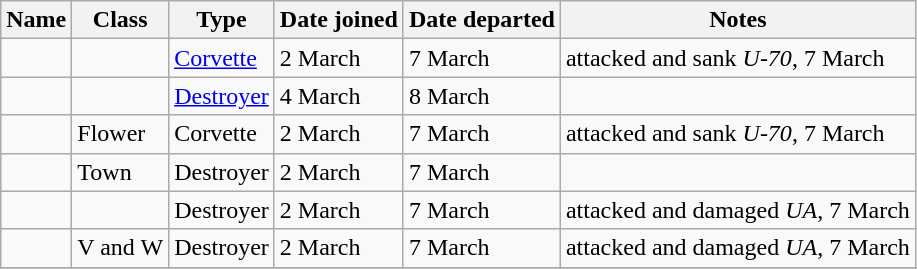<table class="wikitable sortable">
<tr>
<th>Name</th>
<th>Class</th>
<th>Type</th>
<th>Date joined</th>
<th>Date departed</th>
<th class="unsortable">Notes</th>
</tr>
<tr>
<td></td>
<td></td>
<td><a href='#'>Corvette</a></td>
<td>2 March</td>
<td>7 March</td>
<td>attacked and sank <em>U-70</em>, 7 March</td>
</tr>
<tr>
<td></td>
<td></td>
<td><a href='#'>Destroyer</a></td>
<td>4 March</td>
<td>8 March</td>
<td> </td>
</tr>
<tr>
<td></td>
<td>Flower</td>
<td>Corvette</td>
<td>2 March</td>
<td>7 March</td>
<td>attacked and sank <em>U-70</em>, 7 March</td>
</tr>
<tr>
<td></td>
<td>Town</td>
<td>Destroyer</td>
<td>2 March</td>
<td>7 March</td>
<td> </td>
</tr>
<tr>
<td></td>
<td></td>
<td>Destroyer</td>
<td>2 March</td>
<td>7 March</td>
<td>attacked and damaged <em>UA</em>, 7 March</td>
</tr>
<tr>
<td></td>
<td>V and W</td>
<td>Destroyer</td>
<td>2 March</td>
<td>7 March</td>
<td>attacked and damaged <em>UA</em>, 7 March</td>
</tr>
<tr>
</tr>
</table>
